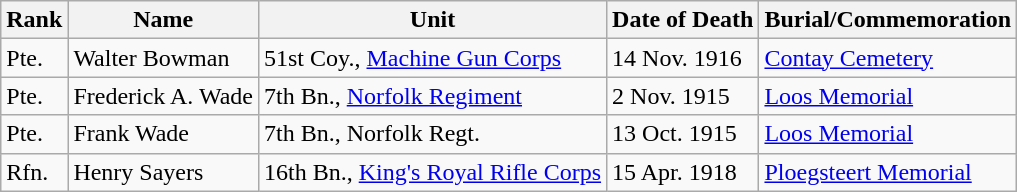<table class="wikitable">
<tr>
<th>Rank</th>
<th>Name</th>
<th>Unit</th>
<th>Date of Death</th>
<th>Burial/Commemoration</th>
</tr>
<tr>
<td>Pte.</td>
<td>Walter Bowman</td>
<td>51st Coy., <a href='#'>Machine Gun Corps</a></td>
<td>14 Nov. 1916</td>
<td><a href='#'>Contay Cemetery</a></td>
</tr>
<tr>
<td>Pte.</td>
<td>Frederick A. Wade</td>
<td>7th Bn., <a href='#'>Norfolk Regiment</a></td>
<td>2 Nov. 1915</td>
<td><a href='#'>Loos Memorial</a></td>
</tr>
<tr>
<td>Pte.</td>
<td>Frank Wade</td>
<td>7th Bn., Norfolk Regt.</td>
<td>13 Oct. 1915</td>
<td><a href='#'>Loos Memorial</a></td>
</tr>
<tr>
<td>Rfn.</td>
<td>Henry Sayers</td>
<td>16th Bn., <a href='#'>King's Royal Rifle Corps</a></td>
<td>15 Apr. 1918</td>
<td><a href='#'>Ploegsteert Memorial</a></td>
</tr>
</table>
